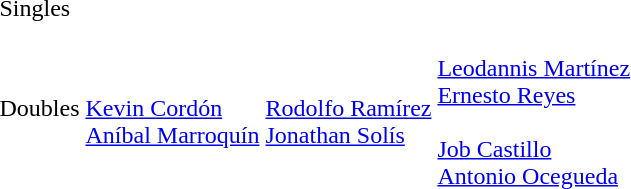<table>
<tr>
<td>Singles</td>
<td></td>
<td></td>
<td><br></td>
</tr>
<tr>
<td>Doubles</td>
<td><br><a href='#'>Kevin Cordón</a><br><a href='#'>Aníbal Marroquín</a></td>
<td><br><a href='#'>Rodolfo Ramírez</a><br><a href='#'>Jonathan Solís</a></td>
<td><br><a href='#'>Leodannis Martínez</a><br><a href='#'>Ernesto Reyes</a><br><br><a href='#'>Job Castillo</a><br><a href='#'>Antonio Ocegueda</a></td>
</tr>
<tr>
</tr>
</table>
